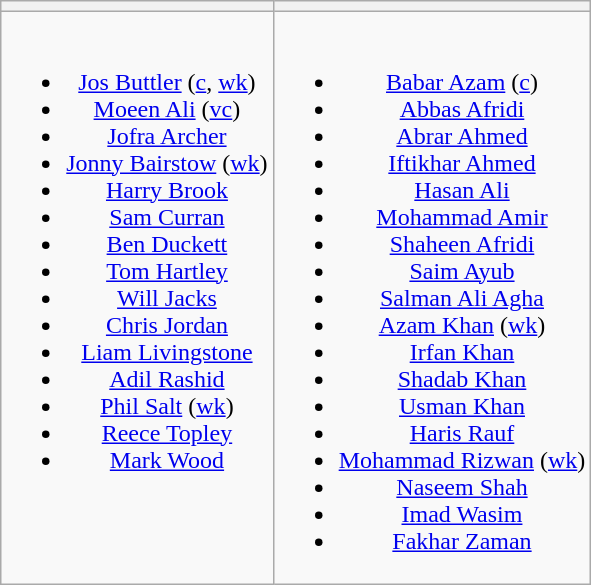<table class="wikitable" style="text-align:center">
<tr>
<th></th>
<th></th>
</tr>
<tr style="vertical-align:top">
<td><br><ul><li><a href='#'>Jos Buttler</a> (<a href='#'>c</a>, <a href='#'>wk</a>)</li><li><a href='#'>Moeen Ali</a> (<a href='#'>vc</a>)</li><li><a href='#'>Jofra Archer</a></li><li><a href='#'>Jonny Bairstow</a> (<a href='#'>wk</a>)</li><li><a href='#'>Harry Brook</a></li><li><a href='#'>Sam Curran</a></li><li><a href='#'>Ben Duckett</a></li><li><a href='#'>Tom Hartley</a></li><li><a href='#'>Will Jacks</a></li><li><a href='#'>Chris Jordan</a></li><li><a href='#'>Liam Livingstone</a></li><li><a href='#'>Adil Rashid</a></li><li><a href='#'>Phil Salt</a> (<a href='#'>wk</a>)</li><li><a href='#'>Reece Topley</a></li><li><a href='#'>Mark Wood</a></li></ul></td>
<td><br><ul><li><a href='#'>Babar Azam</a> (<a href='#'>c</a>)</li><li><a href='#'>Abbas Afridi</a></li><li><a href='#'>Abrar Ahmed</a></li><li><a href='#'>Iftikhar Ahmed</a></li><li><a href='#'>Hasan Ali</a></li><li><a href='#'>Mohammad Amir</a></li><li><a href='#'>Shaheen Afridi</a></li><li><a href='#'>Saim Ayub</a></li><li><a href='#'>Salman Ali Agha</a></li><li><a href='#'>Azam Khan</a> (<a href='#'>wk</a>)</li><li><a href='#'>Irfan Khan</a></li><li><a href='#'>Shadab Khan</a></li><li><a href='#'>Usman Khan</a></li><li><a href='#'>Haris Rauf</a></li><li><a href='#'>Mohammad Rizwan</a> (<a href='#'>wk</a>)</li><li><a href='#'>Naseem Shah</a></li><li><a href='#'>Imad Wasim</a></li><li><a href='#'>Fakhar Zaman</a></li></ul></td>
</tr>
</table>
